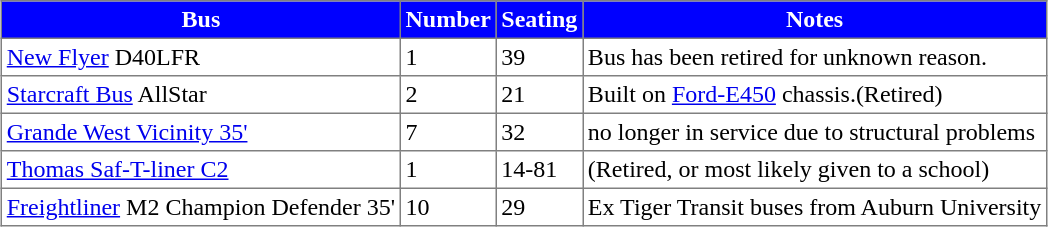<table class="toccolours" border="1" cellpadding="3" style="margin:1em auto; border-collapse:collapse">
<tr bgcolor=blue>
<th style="color:white;">Bus</th>
<th style="color:white;">Number</th>
<th style="color:white;">Seating<br></th>
<th style="color:white;">Notes</th>
</tr>
<tr>
<td><a href='#'>New Flyer</a> D40LFR</td>
<td>1</td>
<td>39</td>
<td>Bus has been retired for unknown reason.</td>
</tr>
<tr>
<td><a href='#'>Starcraft Bus</a> AllStar</td>
<td>2</td>
<td>21</td>
<td>Built on <a href='#'>Ford-E450</a> chassis.(Retired)</td>
</tr>
<tr>
<td><a href='#'>Grande West Vicinity 35'</a></td>
<td>7</td>
<td>32</td>
<td>no longer in service due to structural problems</td>
</tr>
<tr>
<td><a href='#'>Thomas Saf-T-liner C2</a></td>
<td>1</td>
<td>14-81</td>
<td>(Retired, or most likely given to a school)</td>
</tr>
<tr>
<td><a href='#'>Freightliner</a> M2 Champion Defender 35'</td>
<td>10</td>
<td>29</td>
<td>Ex Tiger Transit buses from Auburn University</td>
</tr>
</table>
